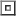<table>
<tr>
<td><br><table border=1>
<tr>
<td></td>
</tr>
</table>
</td>
</tr>
<tr>
</tr>
</table>
